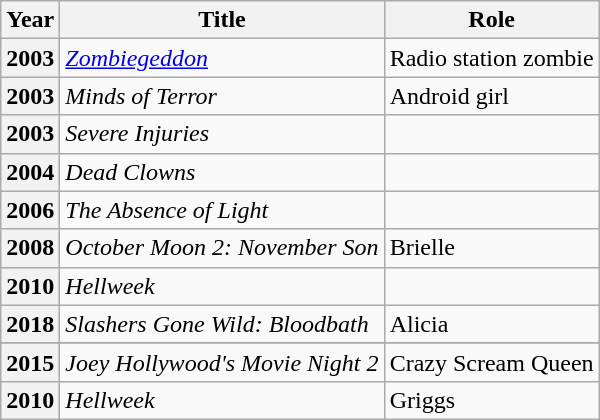<table class="wikitable plainrowheaders">
<tr>
<th scope="col">Year</th>
<th scope="col">Title</th>
<th scope="col">Role</th>
</tr>
<tr>
<th scope="row">2003</th>
<td><em><a href='#'>Zombiegeddon</a></em></td>
<td>Radio station zombie</td>
</tr>
<tr>
<th scope="row">2003</th>
<td><em>Minds of Terror</em></td>
<td>Android girl</td>
</tr>
<tr>
<th>2003</th>
<td><em>Severe Injuries</em></td>
<td></td>
</tr>
<tr>
<th>2004</th>
<td><em>Dead Clowns</em></td>
<td></td>
</tr>
<tr>
<th>2006</th>
<td><em>The Absence of Light</em></td>
<td></td>
</tr>
<tr>
<th>2008</th>
<td><em>October Moon 2: November Son</em></td>
<td>Brielle</td>
</tr>
<tr>
<th>2010</th>
<td><em>Hellweek</em></td>
<td></td>
</tr>
<tr>
<th scope="row">2018</th>
<td><em>Slashers Gone Wild: Bloodbath</em></td>
<td>Alicia</td>
</tr>
<tr>
</tr>
<tr>
<th scope="row">2015</th>
<td><em>Joey Hollywood's Movie Night 2</em></td>
<td>Crazy Scream Queen</td>
</tr>
<tr>
<th scope="row">2010</th>
<td><em>Hellweek</em></td>
<td>Griggs</td>
</tr>
</table>
